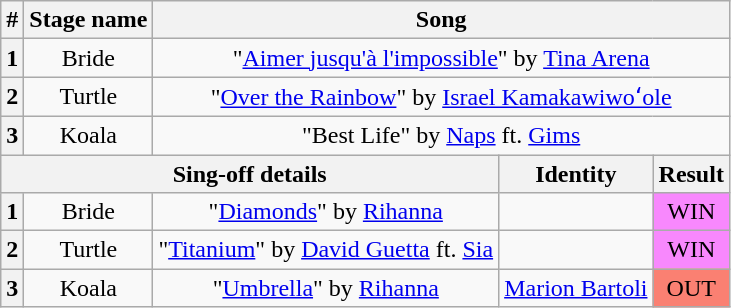<table class="wikitable plainrowheaders" style="text-align: center;">
<tr>
<th>#</th>
<th>Stage name</th>
<th colspan="3">Song</th>
</tr>
<tr>
<th>1</th>
<td>Bride</td>
<td colspan="3">"<a href='#'>Aimer jusqu'à l'impossible</a>" by <a href='#'>Tina Arena</a></td>
</tr>
<tr>
<th>2</th>
<td>Turtle</td>
<td colspan="3">"<a href='#'>Over the Rainbow</a>" by <a href='#'>Israel Kamakawiwoʻole</a></td>
</tr>
<tr>
<th>3</th>
<td>Koala</td>
<td colspan="3">"Best Life" by <a href='#'>Naps</a> ft. <a href='#'>Gims</a></td>
</tr>
<tr>
<th colspan="3">Sing-off details</th>
<th>Identity</th>
<th>Result</th>
</tr>
<tr>
<th>1</th>
<td>Bride</td>
<td>"<a href='#'>Diamonds</a>" by <a href='#'>Rihanna</a></td>
<td></td>
<td bgcolor="#F888FD">WIN</td>
</tr>
<tr>
<th>2</th>
<td>Turtle</td>
<td>"<a href='#'>Titanium</a>" by <a href='#'>David Guetta</a> ft. <a href='#'>Sia</a></td>
<td></td>
<td bgcolor="#F888FD">WIN</td>
</tr>
<tr>
<th>3</th>
<td>Koala</td>
<td>"<a href='#'>Umbrella</a>" by <a href='#'>Rihanna</a></td>
<td><a href='#'>Marion Bartoli</a></td>
<td bgcolor=salmon>OUT</td>
</tr>
</table>
